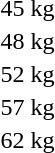<table>
<tr>
<td rowspan=2>45 kg</td>
<td rowspan=2></td>
<td rowspan=2></td>
<td></td>
</tr>
<tr>
<td nowrap></td>
</tr>
<tr>
<td rowspan=2>48 kg</td>
<td rowspan=2></td>
<td rowspan=2></td>
<td></td>
</tr>
<tr>
<td></td>
</tr>
<tr>
<td rowspan=2>52 kg</td>
<td rowspan=2 nowrap></td>
<td rowspan=2 nowrap></td>
<td></td>
</tr>
<tr>
<td></td>
</tr>
<tr>
<td rowspan=2>57 kg</td>
<td rowspan=2></td>
<td rowspan=2></td>
<td></td>
</tr>
<tr>
<td></td>
</tr>
<tr>
<td rowspan=2>62 kg</td>
<td rowspan=2></td>
<td rowspan=2></td>
<td></td>
</tr>
<tr>
<td></td>
</tr>
</table>
